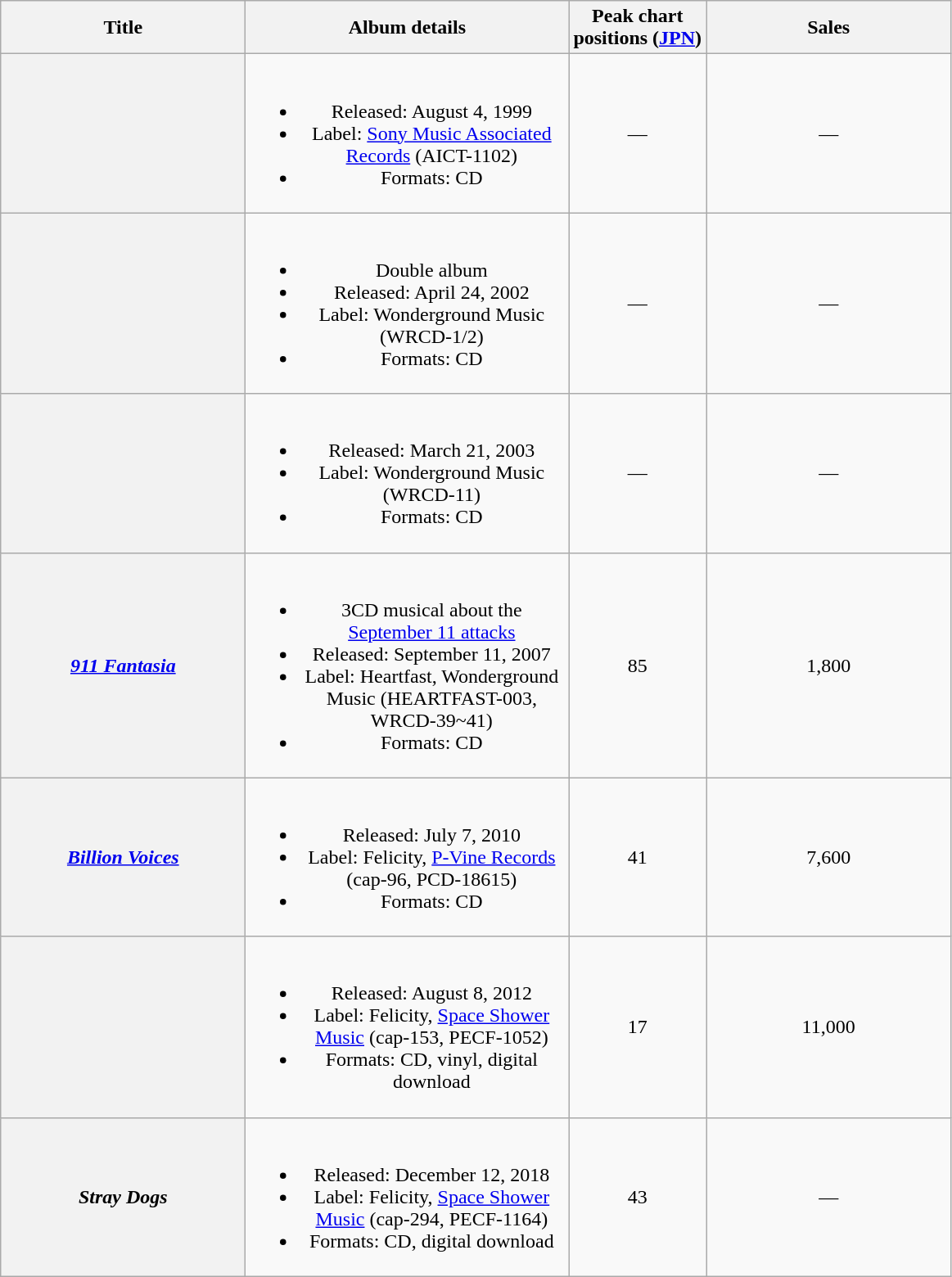<table class="wikitable plainrowheaders" style="text-align:center;">
<tr>
<th style="width:12em;">Title</th>
<th style="width:16em;">Album details</th>
<th>Peak chart<br>positions (<a href='#'>JPN</a>)</th>
<th style="width:12em;">Sales</th>
</tr>
<tr>
<th scope="row"></th>
<td><br><ul><li>Released: August 4, 1999</li><li>Label: <a href='#'>Sony Music Associated Records</a> (AICT-1102)</li><li>Formats: CD</li></ul></td>
<td>—</td>
<td>—</td>
</tr>
<tr>
<th scope="row"></th>
<td><br><ul><li>Double album</li><li>Released: April 24, 2002</li><li>Label: Wonderground Music (WRCD-1/2)</li><li>Formats: CD</li></ul></td>
<td>—</td>
<td>—</td>
</tr>
<tr>
<th scope="row"></th>
<td><br><ul><li>Released: March 21, 2003</li><li>Label: Wonderground Music (WRCD-11)</li><li>Formats: CD</li></ul></td>
<td>—</td>
<td>—</td>
</tr>
<tr>
<th scope="row"><em><a href='#'>911 Fantasia</a></em></th>
<td><br><ul><li>3CD musical about the <a href='#'>September 11 attacks</a></li><li>Released: September 11, 2007</li><li>Label: Heartfast, Wonderground Music (HEARTFAST-003, WRCD-39~41)</li><li>Formats: CD</li></ul></td>
<td>85</td>
<td>1,800</td>
</tr>
<tr>
<th scope="row"><em><a href='#'>Billion Voices</a></em></th>
<td><br><ul><li>Released: July 7, 2010</li><li>Label: Felicity, <a href='#'>P-Vine Records</a> (cap-96, PCD-18615)</li><li>Formats: CD</li></ul></td>
<td>41</td>
<td>7,600</td>
</tr>
<tr>
<th scope="row"></th>
<td><br><ul><li>Released: August 8, 2012</li><li>Label: Felicity, <a href='#'>Space Shower Music</a> (cap-153, PECF-1052)</li><li>Formats: CD, vinyl, digital download</li></ul></td>
<td>17</td>
<td>11,000</td>
</tr>
<tr>
<th scope="row"><em>Stray Dogs</em></th>
<td><br><ul><li>Released: December 12, 2018</li><li>Label: Felicity, <a href='#'>Space Shower Music</a> (cap-294, PECF-1164)</li><li>Formats: CD, digital download</li></ul></td>
<td>43</td>
<td>—</td>
</tr>
</table>
